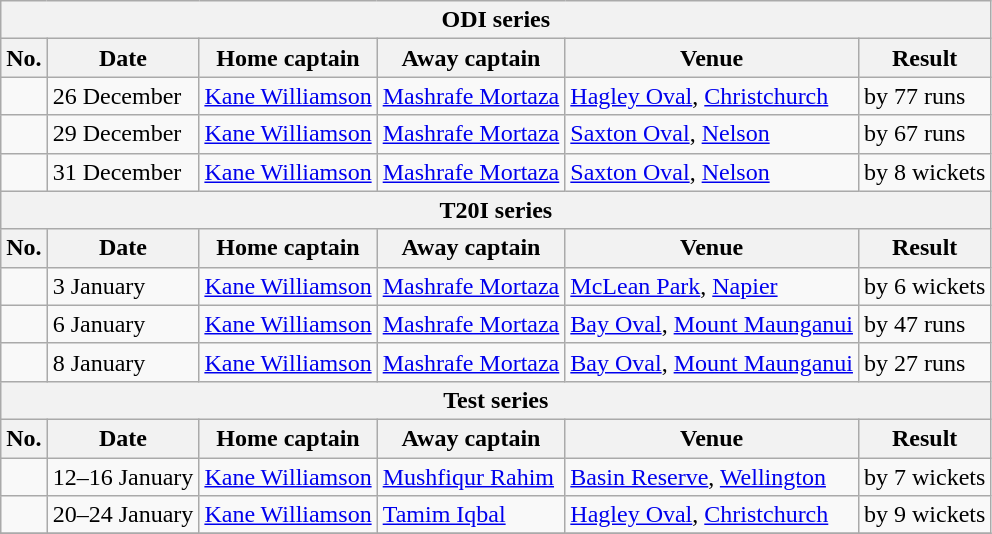<table class="wikitable">
<tr>
<th colspan="6">ODI series</th>
</tr>
<tr>
<th>No.</th>
<th>Date</th>
<th>Home captain</th>
<th>Away captain</th>
<th>Venue</th>
<th>Result</th>
</tr>
<tr>
<td></td>
<td>26 December</td>
<td><a href='#'>Kane Williamson</a></td>
<td><a href='#'>Mashrafe Mortaza</a></td>
<td><a href='#'>Hagley Oval</a>, <a href='#'>Christchurch</a></td>
<td> by 77 runs</td>
</tr>
<tr>
<td></td>
<td>29 December</td>
<td><a href='#'>Kane Williamson</a></td>
<td><a href='#'>Mashrafe Mortaza</a></td>
<td><a href='#'>Saxton Oval</a>, <a href='#'>Nelson</a></td>
<td> by 67 runs</td>
</tr>
<tr>
<td></td>
<td>31 December</td>
<td><a href='#'>Kane Williamson</a></td>
<td><a href='#'>Mashrafe Mortaza</a></td>
<td><a href='#'>Saxton Oval</a>, <a href='#'>Nelson</a></td>
<td> by 8 wickets</td>
</tr>
<tr>
<th colspan="6">T20I series</th>
</tr>
<tr>
<th>No.</th>
<th>Date</th>
<th>Home captain</th>
<th>Away captain</th>
<th>Venue</th>
<th>Result</th>
</tr>
<tr>
<td></td>
<td>3 January</td>
<td><a href='#'>Kane Williamson</a></td>
<td><a href='#'>Mashrafe Mortaza</a></td>
<td><a href='#'>McLean Park</a>, <a href='#'>Napier</a></td>
<td> by 6 wickets</td>
</tr>
<tr>
<td></td>
<td>6 January</td>
<td><a href='#'>Kane Williamson</a></td>
<td><a href='#'>Mashrafe Mortaza</a></td>
<td><a href='#'>Bay Oval</a>, <a href='#'>Mount Maunganui</a></td>
<td> by 47 runs</td>
</tr>
<tr>
<td></td>
<td>8 January</td>
<td><a href='#'>Kane Williamson</a></td>
<td><a href='#'>Mashrafe Mortaza</a></td>
<td><a href='#'>Bay Oval</a>, <a href='#'>Mount Maunganui</a></td>
<td> by 27 runs</td>
</tr>
<tr>
<th colspan="6">Test series</th>
</tr>
<tr>
<th>No.</th>
<th>Date</th>
<th>Home captain</th>
<th>Away captain</th>
<th>Venue</th>
<th>Result</th>
</tr>
<tr>
<td></td>
<td>12–16 January</td>
<td><a href='#'>Kane Williamson</a></td>
<td><a href='#'>Mushfiqur Rahim</a></td>
<td><a href='#'>Basin Reserve</a>, <a href='#'>Wellington</a></td>
<td> by 7 wickets</td>
</tr>
<tr>
<td></td>
<td>20–24 January</td>
<td><a href='#'>Kane Williamson</a></td>
<td><a href='#'>Tamim Iqbal</a></td>
<td><a href='#'>Hagley Oval</a>, <a href='#'>Christchurch</a></td>
<td> by 9 wickets</td>
</tr>
<tr>
</tr>
</table>
